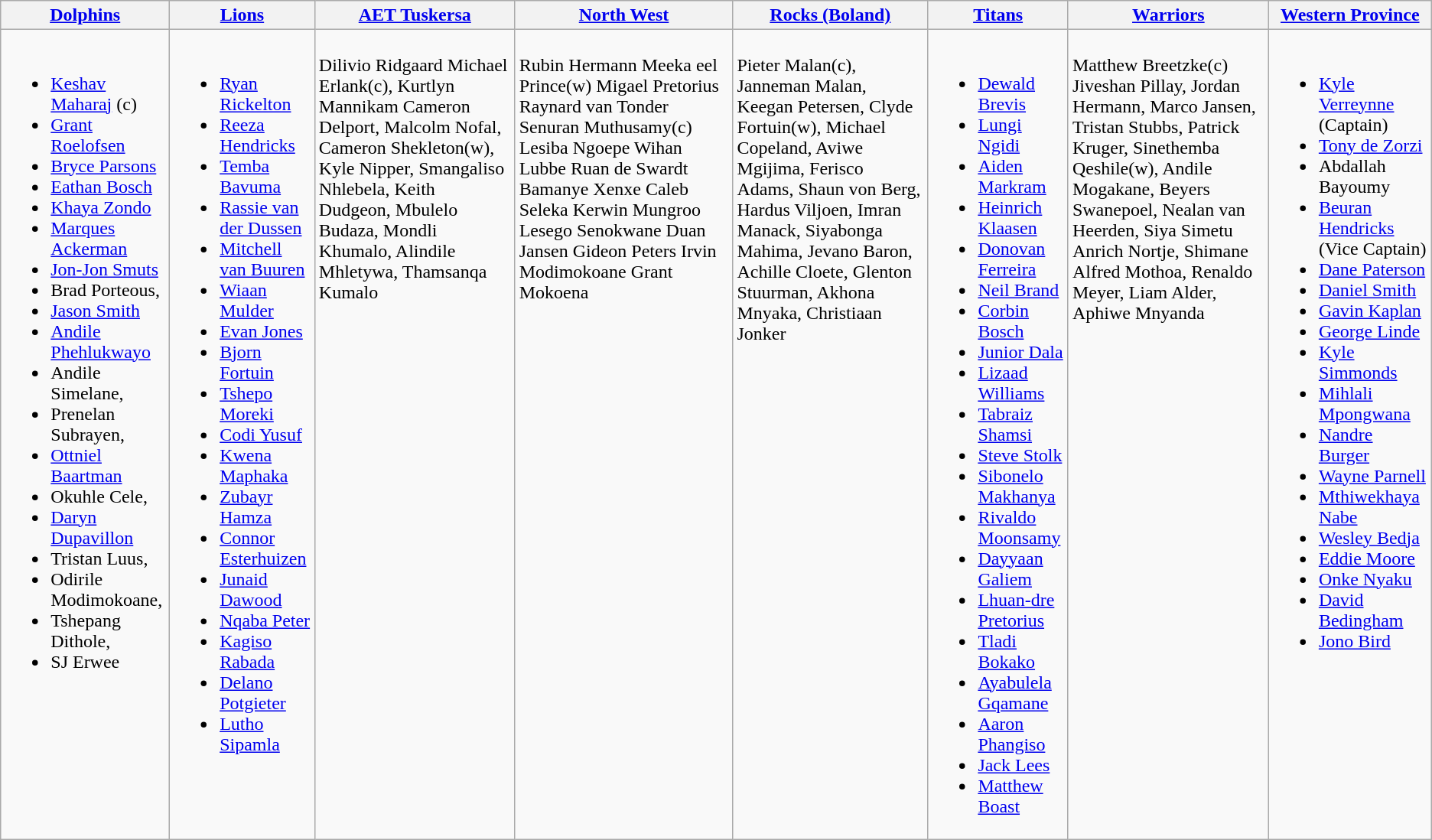<table class="wikitable" Style="font-size:100%;">
<tr>
<th><a href='#'>Dolphins</a></th>
<th><a href='#'>Lions</a></th>
<th><a href='#'>AET Tuskersa</a></th>
<th><a href='#'>North West</a></th>
<th><a href='#'>Rocks (Boland)</a></th>
<th><a href='#'>Titans</a></th>
<th><a href='#'>Warriors</a></th>
<th><a href='#'>Western Province</a></th>
</tr>
<tr style="vertical-align:top">
<td><br><ul><li><a href='#'>Keshav Maharaj</a> (c)</li><li><a href='#'>Grant Roelofsen</a></li><li><a href='#'>Bryce Parsons</a></li><li><a href='#'>Eathan Bosch</a></li><li><a href='#'>Khaya Zondo</a></li><li><a href='#'>Marques Ackerman</a></li><li><a href='#'>Jon-Jon Smuts</a></li><li>Brad Porteous,</li><li><a href='#'>Jason Smith</a></li><li><a href='#'>Andile Phehlukwayo</a></li><li>Andile Simelane,</li><li>Prenelan Subrayen,</li><li><a href='#'>Ottniel Baartman</a></li><li>Okuhle Cele,</li><li><a href='#'>Daryn Dupavillon</a></li><li>Tristan Luus,</li><li>Odirile Modimokoane,</li><li>Tshepang Dithole,</li><li>SJ Erwee</li></ul></td>
<td><br><ul><li><a href='#'>Ryan Rickelton</a></li><li><a href='#'>Reeza Hendricks</a></li><li><a href='#'>Temba Bavuma</a></li><li><a href='#'>Rassie van der Dussen</a></li><li><a href='#'>Mitchell van Buuren</a></li><li><a href='#'>Wiaan Mulder</a></li><li><a href='#'>Evan Jones</a></li><li><a href='#'>Bjorn Fortuin</a></li><li><a href='#'>Tshepo Moreki</a></li><li><a href='#'>Codi Yusuf</a></li><li><a href='#'>Kwena Maphaka</a></li><li><a href='#'>Zubayr Hamza</a></li><li><a href='#'>Connor Esterhuizen</a></li><li><a href='#'>Junaid Dawood</a></li><li><a href='#'>Nqaba Peter</a></li><li><a href='#'>Kagiso Rabada</a></li><li><a href='#'>Delano Potgieter</a></li><li><a href='#'>Lutho Sipamla</a></li></ul></td>
<td><br>Dilivio Ridgaard
Michael Erlank(c), 
Kurtlyn Mannikam
Cameron Delport, Malcolm Nofal, Cameron Shekleton(w), Kyle Nipper, Smangaliso Nhlebela, Keith Dudgeon, Mbulelo Budaza, Mondli Khumalo, Alindile Mhletywa, Thamsanqa Kumalo</td>
<td><br>Rubin Hermann
Meeka eel Prince(w)
Migael Pretorius
Raynard van Tonder
Senuran Muthusamy(c)
Lesiba Ngoepe
Wihan Lubbe
Ruan de Swardt
Bamanye Xenxe
Caleb Seleka
Kerwin Mungroo
Lesego Senokwane
Duan Jansen
Gideon Peters
Irvin Modimokoane
Grant Mokoena</td>
<td><br>Pieter Malan(c), Janneman Malan, Keegan Petersen, Clyde Fortuin(w), Michael Copeland, Aviwe Mgijima, Ferisco Adams, Shaun von Berg, Hardus Viljoen, Imran Manack, Siyabonga Mahima, Jevano Baron, Achille Cloete, Glenton Stuurman, Akhona Mnyaka, Christiaan Jonker</td>
<td><br><ul><li><a href='#'>Dewald Brevis</a></li><li><a href='#'>Lungi Ngidi</a></li><li><a href='#'>Aiden Markram</a></li><li><a href='#'>Heinrich Klaasen</a></li><li><a href='#'>Donovan Ferreira</a></li><li><a href='#'>Neil Brand</a></li><li><a href='#'>Corbin Bosch</a></li><li><a href='#'>Junior Dala</a></li><li><a href='#'>Lizaad Williams</a></li><li><a href='#'>Tabraiz Shamsi</a></li><li><a href='#'>Steve Stolk</a></li><li><a href='#'>Sibonelo Makhanya</a></li><li><a href='#'>Rivaldo Moonsamy</a></li><li><a href='#'>Dayyaan Galiem</a></li><li><a href='#'>Lhuan-dre  Pretorius</a></li><li><a href='#'>Tladi Bokako</a></li><li><a href='#'>Ayabulela Gqamane</a></li><li><a href='#'>Aaron Phangiso</a></li><li><a href='#'>Jack Lees</a></li><li><a href='#'>Matthew Boast</a></li></ul></td>
<td><br>Matthew Breetzke(c)
Jiveshan Pillay, Jordan Hermann, Marco Jansen, Tristan Stubbs, Patrick Kruger, Sinethemba Qeshile(w), Andile Mogakane, Beyers Swanepoel, Nealan van Heerden, Siya Simetu
Anrich Nortje, Shimane Alfred Mothoa, Renaldo Meyer, Liam Alder, Aphiwe Mnyanda</td>
<td><br><ul><li><a href='#'>Kyle Verreynne</a> (Captain)</li><li><a href='#'>Tony de Zorzi</a></li><li>Abdallah Bayoumy</li><li><a href='#'>Beuran Hendricks</a> (Vice Captain)</li><li><a href='#'>Dane Paterson</a></li><li><a href='#'>Daniel Smith</a></li><li><a href='#'>Gavin Kaplan</a></li><li><a href='#'>George Linde</a></li><li><a href='#'>Kyle Simmonds</a></li><li><a href='#'>Mihlali Mpongwana</a></li><li><a href='#'>Nandre Burger</a></li><li><a href='#'>Wayne Parnell</a></li><li><a href='#'>Mthiwekhaya Nabe</a></li><li><a href='#'>Wesley Bedja</a></li><li><a href='#'>Eddie Moore</a></li><li><a href='#'>Onke Nyaku</a></li><li><a href='#'>David Bedingham</a></li><li><a href='#'>Jono Bird</a></li></ul></td>
</tr>
</table>
